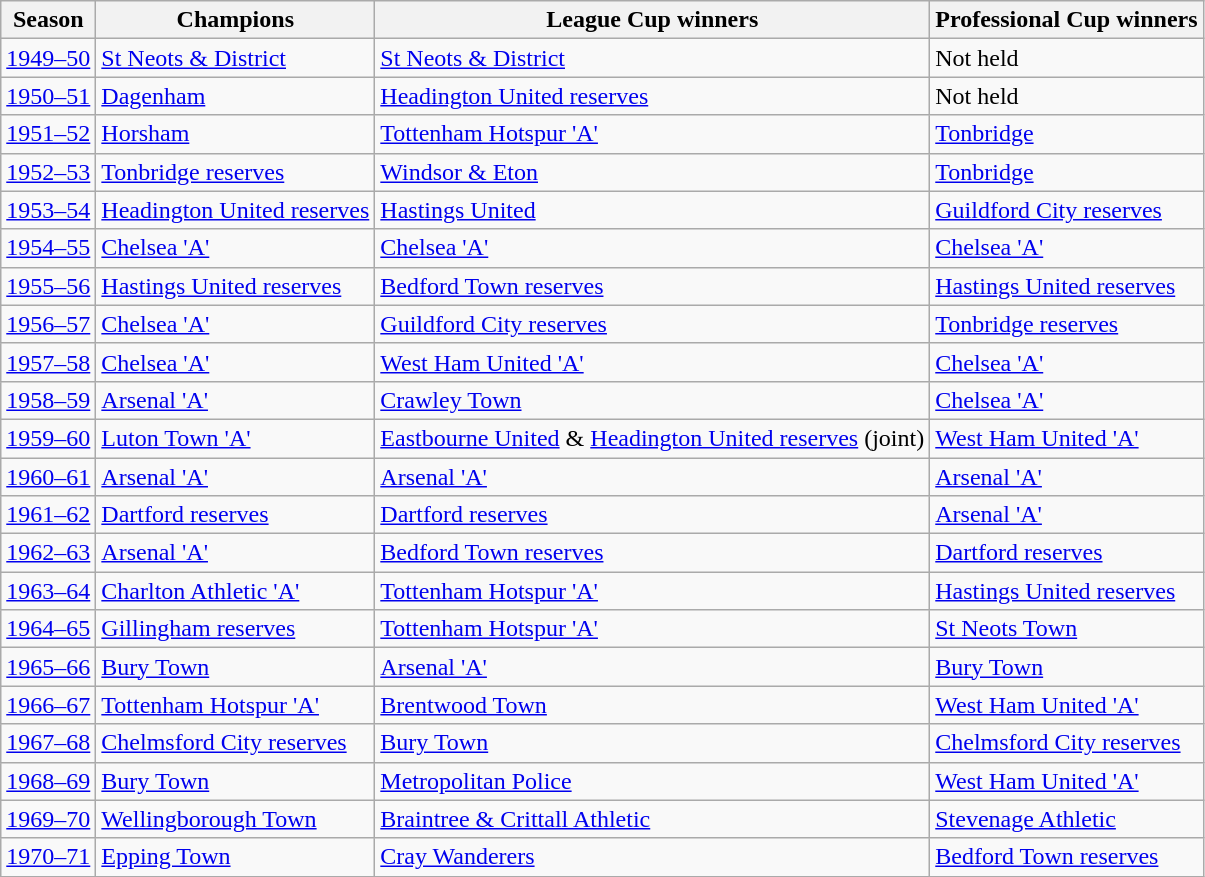<table class=wikitable>
<tr>
<th>Season</th>
<th>Champions</th>
<th>League Cup winners</th>
<th>Professional Cup winners</th>
</tr>
<tr>
<td><a href='#'>1949–50</a></td>
<td><a href='#'>St Neots & District</a></td>
<td><a href='#'>St Neots & District</a></td>
<td>Not held</td>
</tr>
<tr>
<td><a href='#'>1950–51</a></td>
<td><a href='#'>Dagenham</a></td>
<td><a href='#'>Headington United reserves</a></td>
<td>Not held</td>
</tr>
<tr>
<td><a href='#'>1951–52</a></td>
<td><a href='#'>Horsham</a></td>
<td><a href='#'>Tottenham Hotspur 'A'</a></td>
<td><a href='#'>Tonbridge</a></td>
</tr>
<tr>
<td><a href='#'>1952–53</a></td>
<td><a href='#'>Tonbridge reserves</a></td>
<td><a href='#'>Windsor & Eton</a></td>
<td><a href='#'>Tonbridge</a></td>
</tr>
<tr>
<td><a href='#'>1953–54</a></td>
<td><a href='#'>Headington United reserves</a></td>
<td><a href='#'>Hastings United</a></td>
<td><a href='#'>Guildford City reserves</a></td>
</tr>
<tr>
<td><a href='#'>1954–55</a></td>
<td><a href='#'>Chelsea 'A'</a></td>
<td><a href='#'>Chelsea 'A'</a></td>
<td><a href='#'>Chelsea 'A'</a></td>
</tr>
<tr>
<td><a href='#'>1955–56</a></td>
<td><a href='#'>Hastings United reserves</a></td>
<td><a href='#'>Bedford Town reserves</a></td>
<td><a href='#'>Hastings United reserves</a></td>
</tr>
<tr>
<td><a href='#'>1956–57</a></td>
<td><a href='#'>Chelsea 'A'</a></td>
<td><a href='#'>Guildford City reserves</a></td>
<td><a href='#'>Tonbridge reserves</a></td>
</tr>
<tr>
<td><a href='#'>1957–58</a></td>
<td><a href='#'>Chelsea 'A'</a></td>
<td><a href='#'>West Ham United 'A'</a></td>
<td><a href='#'>Chelsea 'A'</a></td>
</tr>
<tr>
<td><a href='#'>1958–59</a></td>
<td><a href='#'>Arsenal 'A'</a></td>
<td><a href='#'>Crawley Town</a></td>
<td><a href='#'>Chelsea 'A'</a></td>
</tr>
<tr>
<td><a href='#'>1959–60</a></td>
<td><a href='#'>Luton Town 'A'</a></td>
<td><a href='#'>Eastbourne United</a> & <a href='#'>Headington United reserves</a> (joint)</td>
<td><a href='#'>West Ham United 'A'</a></td>
</tr>
<tr>
<td><a href='#'>1960–61</a></td>
<td><a href='#'>Arsenal 'A'</a></td>
<td><a href='#'>Arsenal 'A'</a></td>
<td><a href='#'>Arsenal 'A'</a></td>
</tr>
<tr>
<td><a href='#'>1961–62</a></td>
<td><a href='#'>Dartford reserves</a></td>
<td><a href='#'>Dartford reserves</a></td>
<td><a href='#'>Arsenal 'A'</a></td>
</tr>
<tr>
<td><a href='#'>1962–63</a></td>
<td><a href='#'>Arsenal 'A'</a></td>
<td><a href='#'>Bedford Town reserves</a></td>
<td><a href='#'>Dartford reserves</a></td>
</tr>
<tr>
<td><a href='#'>1963–64</a></td>
<td><a href='#'>Charlton Athletic 'A'</a></td>
<td><a href='#'>Tottenham Hotspur 'A'</a></td>
<td><a href='#'>Hastings United reserves</a></td>
</tr>
<tr>
<td><a href='#'>1964–65</a></td>
<td><a href='#'>Gillingham reserves</a></td>
<td><a href='#'>Tottenham Hotspur 'A'</a></td>
<td><a href='#'>St Neots Town</a></td>
</tr>
<tr>
<td><a href='#'>1965–66</a></td>
<td><a href='#'>Bury Town</a></td>
<td><a href='#'>Arsenal 'A'</a></td>
<td><a href='#'>Bury Town</a></td>
</tr>
<tr>
<td><a href='#'>1966–67</a></td>
<td><a href='#'>Tottenham Hotspur 'A'</a></td>
<td><a href='#'>Brentwood Town</a></td>
<td><a href='#'>West Ham United 'A'</a></td>
</tr>
<tr>
<td><a href='#'>1967–68</a></td>
<td><a href='#'>Chelmsford City reserves</a></td>
<td><a href='#'>Bury Town</a></td>
<td><a href='#'>Chelmsford City reserves</a></td>
</tr>
<tr>
<td><a href='#'>1968–69</a></td>
<td><a href='#'>Bury Town</a></td>
<td><a href='#'>Metropolitan Police</a></td>
<td><a href='#'>West Ham United 'A'</a></td>
</tr>
<tr>
<td><a href='#'>1969–70</a></td>
<td><a href='#'>Wellingborough Town</a></td>
<td><a href='#'>Braintree & Crittall Athletic</a></td>
<td><a href='#'>Stevenage Athletic</a></td>
</tr>
<tr>
<td><a href='#'>1970–71</a></td>
<td><a href='#'>Epping Town</a></td>
<td><a href='#'>Cray Wanderers</a></td>
<td><a href='#'>Bedford Town reserves</a></td>
</tr>
</table>
